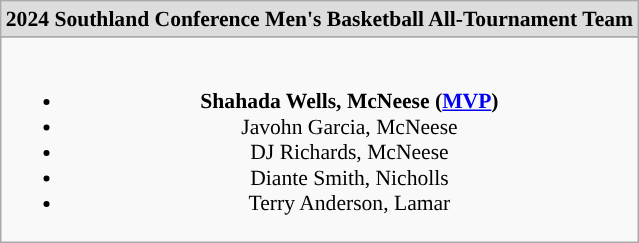<table class="wikitable" style="white-space:nowrap; font-size:90%;">
<tr>
<td colspan="2" style="text-align:center; background:#ddd;"><strong>2024 Southland Conference Men's Basketball All-Tournament Team</strong> </td>
</tr>
<tr>
</tr>
<tr>
<td style="text-align:center;"><br><ul><li><strong>Shahada Wells, McNeese (<a href='#'>MVP</a>)</strong></li><li>Javohn Garcia, McNeese</li><li>DJ Richards, McNeese</li><li>Diante Smith, Nicholls</li><li>Terry Anderson, Lamar</li></ul></td>
</tr>
</table>
